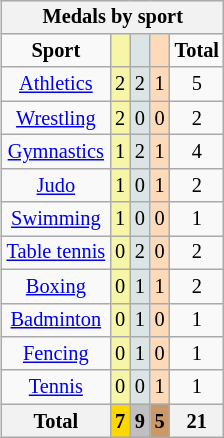<table class="wikitable" style="font-size:85%; float:right;">
<tr style="background:#efefef;">
<th colspan=7>Medals by sport</th>
</tr>
<tr align=center>
<td><strong>Sport</strong></td>
<td style="background:#f7f6a8;"></td>
<td style="background:#dce5e5;"></td>
<td style="background:#ffdab9;"></td>
<td><strong>Total</strong></td>
</tr>
<tr align=center>
<td><a href='#'>Athletics</a></td>
<td style="background:#f7f6a8;">2</td>
<td style="background:#dce5e5;">2</td>
<td style="background:#ffdab9;">1</td>
<td>5</td>
</tr>
<tr align=center>
<td><a href='#'>Wrestling</a></td>
<td style="background:#f7f6a8;">2</td>
<td style="background:#dce5e5;">0</td>
<td style="background:#ffdab9;">0</td>
<td>2</td>
</tr>
<tr align=center>
<td><a href='#'>Gymnastics</a></td>
<td style="background:#f7f6a8;">1</td>
<td style="background:#dce5e5;">2</td>
<td style="background:#ffdab9;">1</td>
<td>4</td>
</tr>
<tr align=center>
<td><a href='#'>Judo</a></td>
<td style="background:#f7f6a8;">1</td>
<td style="background:#dce5e5;">0</td>
<td style="background:#ffdab9;">1</td>
<td>2</td>
</tr>
<tr align=center>
<td><a href='#'>Swimming</a></td>
<td style="background:#f7f6a8;">1</td>
<td style="background:#dce5e5;">0</td>
<td style="background:#ffdab9;">0</td>
<td>1</td>
</tr>
<tr align=center>
<td><a href='#'>Table tennis</a></td>
<td style="background:#f7f6a8;">0</td>
<td style="background:#dce5e5;">2</td>
<td style="background:#ffdab9;">0</td>
<td>2</td>
</tr>
<tr align=center>
<td><a href='#'>Boxing</a></td>
<td style="background:#f7f6a8;">0</td>
<td style="background:#dce5e5;">1</td>
<td style="background:#ffdab9;">1</td>
<td>2</td>
</tr>
<tr align=center>
<td><a href='#'>Badminton</a></td>
<td style="background:#f7f6a8;">0</td>
<td style="background:#dce5e5;">1</td>
<td style="background:#ffdab9;">0</td>
<td>1</td>
</tr>
<tr align=center>
<td><a href='#'>Fencing</a></td>
<td style="background:#f7f6a8;">0</td>
<td style="background:#dce5e5;">1</td>
<td style="background:#ffdab9;">0</td>
<td>1</td>
</tr>
<tr align=center>
<td><a href='#'>Tennis</a></td>
<td style="background:#f7f6a8;">0</td>
<td style="background:#dce5e5;">0</td>
<td style="background:#ffdab9;">1</td>
<td>1</td>
</tr>
<tr align=center>
<th>Total</th>
<th style="background:gold;">7</th>
<th style="background:silver;">9</th>
<th style="background:#c96;">5</th>
<th>21</th>
</tr>
</table>
